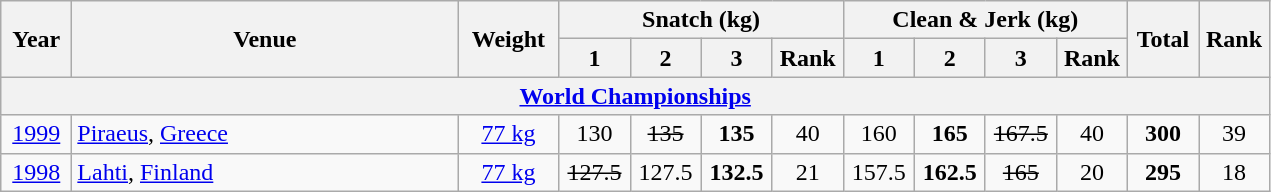<table class = "wikitable" style="text-align:center;">
<tr>
<th rowspan=2 width=40>Year</th>
<th rowspan=2 width=250>Venue</th>
<th rowspan=2 width=60>Weight</th>
<th colspan=4>Snatch (kg)</th>
<th colspan=4>Clean & Jerk (kg)</th>
<th rowspan=2 width=40>Total</th>
<th rowspan=2 width=40>Rank</th>
</tr>
<tr>
<th width=40>1</th>
<th width=40>2</th>
<th width=40>3</th>
<th width=40>Rank</th>
<th width=40>1</th>
<th width=40>2</th>
<th width=40>3</th>
<th width=40>Rank</th>
</tr>
<tr>
<th colspan=13><a href='#'>World Championships</a></th>
</tr>
<tr>
<td><a href='#'>1999</a></td>
<td align=left> <a href='#'>Piraeus</a>, <a href='#'>Greece</a></td>
<td><a href='#'>77 kg</a></td>
<td>130</td>
<td><s>135</s></td>
<td><strong>135</strong></td>
<td>40</td>
<td>160</td>
<td><strong>165</strong></td>
<td><s>167.5</s></td>
<td>40</td>
<td><strong>300</strong></td>
<td>39</td>
</tr>
<tr>
<td><a href='#'>1998</a></td>
<td align=left> <a href='#'>Lahti</a>, <a href='#'>Finland</a></td>
<td><a href='#'>77 kg</a></td>
<td><s>127.5</s></td>
<td>127.5</td>
<td><strong>132.5</strong></td>
<td>21</td>
<td>157.5</td>
<td><strong>162.5</strong></td>
<td><s>165</s></td>
<td>20</td>
<td><strong>295</strong></td>
<td>18</td>
</tr>
</table>
